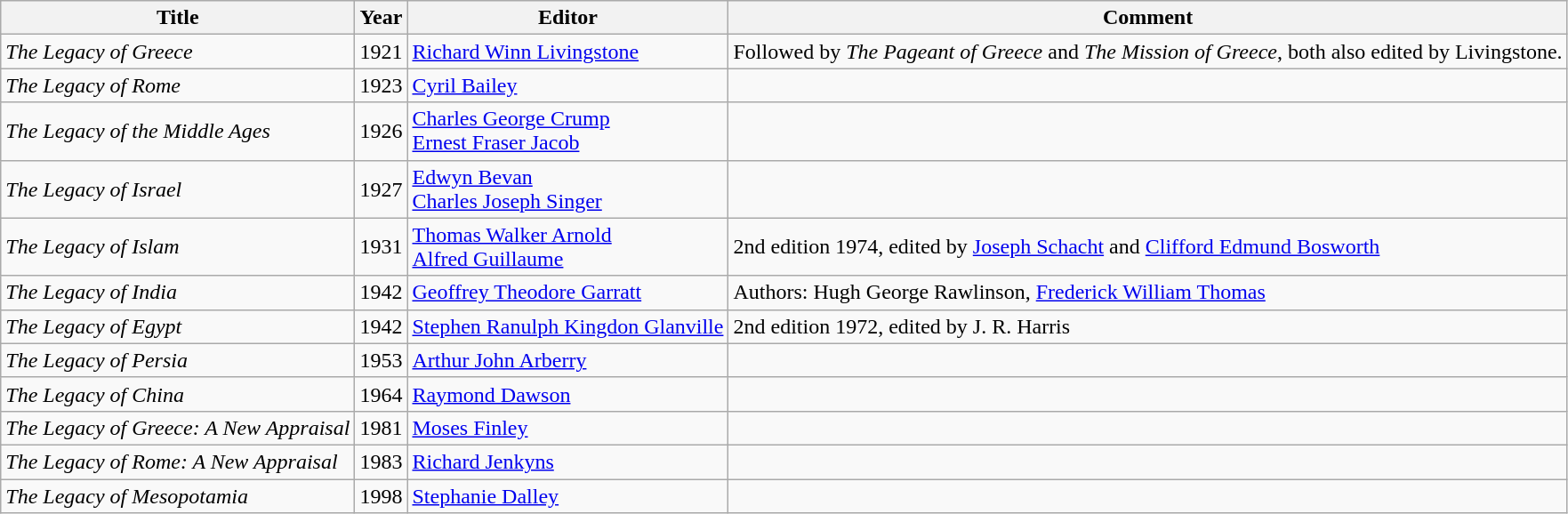<table class="wikitable">
<tr>
<th>Title</th>
<th>Year</th>
<th>Editor</th>
<th>Comment</th>
</tr>
<tr>
<td><em>The Legacy of Greece</em></td>
<td>1921</td>
<td><a href='#'>Richard Winn Livingstone</a></td>
<td>Followed by <em>The Pageant of Greece</em> and <em>The Mission of Greece</em>, both also edited by Livingstone.</td>
</tr>
<tr>
<td><em>The Legacy of Rome</em></td>
<td>1923</td>
<td><a href='#'>Cyril Bailey</a></td>
<td></td>
</tr>
<tr>
<td><em>The Legacy of the Middle Ages</em></td>
<td>1926</td>
<td><a href='#'>Charles George Crump</a><br><a href='#'>Ernest Fraser Jacob</a></td>
<td></td>
</tr>
<tr>
<td><em>The Legacy of Israel</em></td>
<td>1927</td>
<td><a href='#'>Edwyn Bevan</a><br><a href='#'>Charles Joseph Singer</a></td>
<td></td>
</tr>
<tr>
<td><em>The Legacy of Islam</em></td>
<td>1931</td>
<td><a href='#'>Thomas Walker Arnold</a><br><a href='#'>Alfred Guillaume</a></td>
<td>2nd edition 1974, edited by <a href='#'>Joseph Schacht</a> and <a href='#'>Clifford Edmund Bosworth</a></td>
</tr>
<tr>
<td><em>The Legacy of India</em></td>
<td>1942</td>
<td><a href='#'>Geoffrey Theodore Garratt</a></td>
<td>Authors: Hugh George Rawlinson, <a href='#'>Frederick William Thomas</a></td>
</tr>
<tr>
<td><em>The Legacy of Egypt</em></td>
<td>1942</td>
<td><a href='#'>Stephen Ranulph Kingdon Glanville</a></td>
<td>2nd edition 1972, edited by J. R. Harris</td>
</tr>
<tr>
<td><em>The Legacy of Persia</em></td>
<td>1953</td>
<td><a href='#'>Arthur John Arberry</a></td>
<td></td>
</tr>
<tr>
<td><em>The Legacy of China</em></td>
<td>1964</td>
<td><a href='#'>Raymond Dawson</a></td>
<td></td>
</tr>
<tr>
<td><em>The Legacy of Greece: A New Appraisal</em></td>
<td>1981</td>
<td><a href='#'>Moses Finley</a></td>
<td></td>
</tr>
<tr>
<td><em>The Legacy of Rome: A New Appraisal</em></td>
<td>1983</td>
<td><a href='#'>Richard Jenkyns</a></td>
<td></td>
</tr>
<tr>
<td><em>The Legacy of Mesopotamia</em></td>
<td>1998</td>
<td><a href='#'>Stephanie Dalley</a></td>
<td></td>
</tr>
</table>
